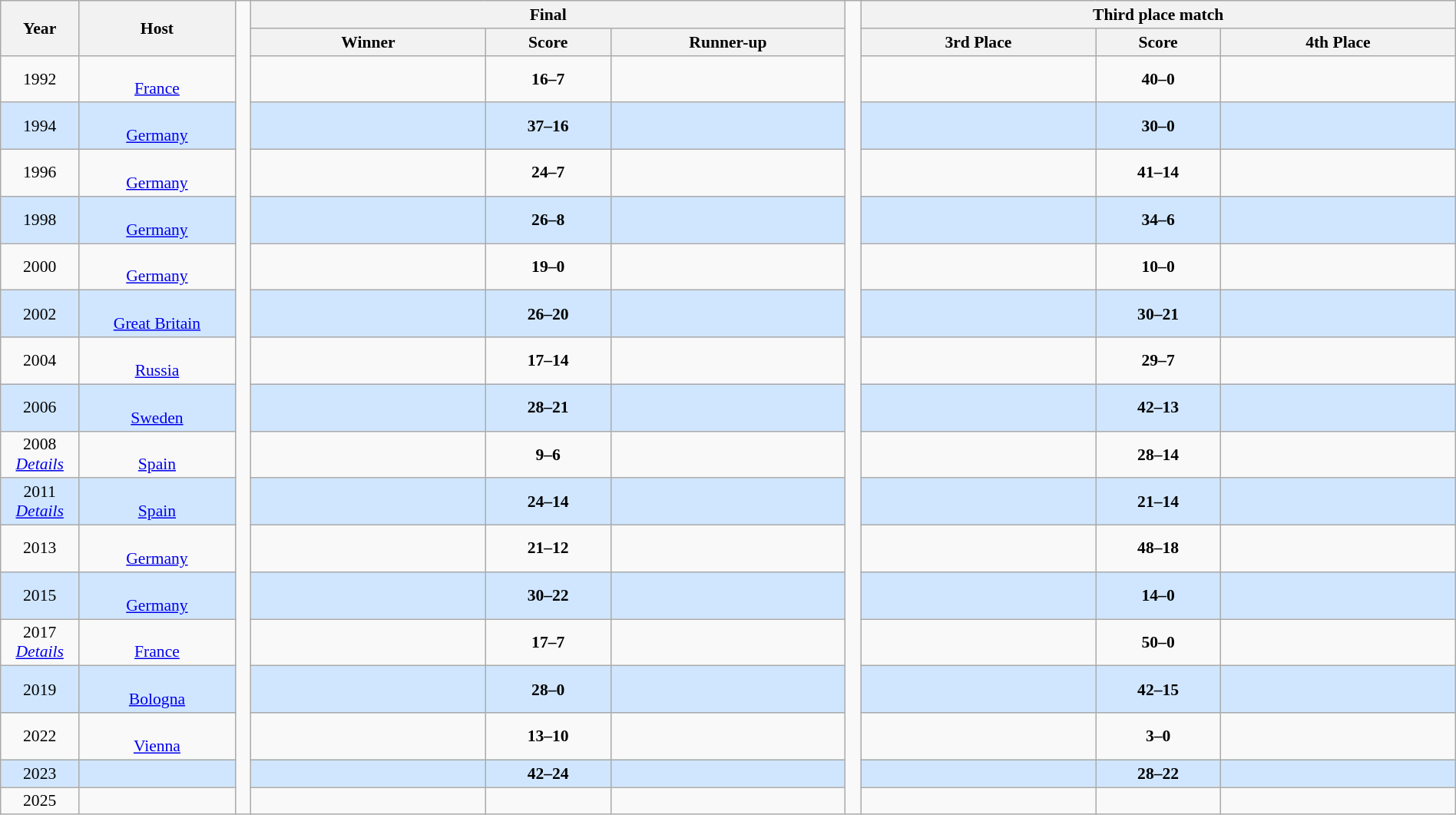<table class="wikitable" style="font-size:90%; width:100%; text-align:center;">
<tr>
<th rowspan="2" width=5%>Year</th>
<th rowspan="2" width=10%>Host</th>
<td rowspan=19 width=1%></td>
<th colspan="3">Final</th>
<td rowspan=19 width=1%></td>
<th colspan="3">Third place match</th>
</tr>
<tr>
<th width=15%>Winner</th>
<th width=8%>Score</th>
<th width=15%>Runner-up</th>
<th width=15%>3rd Place</th>
<th width=8%>Score</th>
<th width=15%>4th Place</th>
</tr>
<tr>
<td>1992</td>
<td> <br> <a href='#'>France</a></td>
<td></td>
<td><strong>16–7</strong></td>
<td></td>
<td></td>
<td><strong>40–0</strong></td>
<td></td>
</tr>
<tr style="background: #D0E6FF;">
<td>1994</td>
<td> <br> <a href='#'>Germany</a></td>
<td></td>
<td><strong>37–16</strong></td>
<td></td>
<td></td>
<td><strong>30–0</strong></td>
<td></td>
</tr>
<tr>
<td>1996</td>
<td> <br> <a href='#'>Germany</a></td>
<td></td>
<td><strong>24–7</strong></td>
<td></td>
<td></td>
<td><strong>41–14</strong></td>
<td></td>
</tr>
<tr style="background: #D0E6FF;">
<td>1998</td>
<td> <br> <a href='#'>Germany</a></td>
<td></td>
<td><strong>26–8</strong></td>
<td></td>
<td></td>
<td><strong>34–6</strong></td>
<td></td>
</tr>
<tr>
<td>2000</td>
<td> <br> <a href='#'>Germany</a></td>
<td></td>
<td><strong>19–0</strong></td>
<td></td>
<td></td>
<td><strong>10–0</strong></td>
<td></td>
</tr>
<tr style="background: #D0E6FF;">
<td>2002</td>
<td> <br> <a href='#'>Great Britain</a></td>
<td></td>
<td><strong>26–20</strong></td>
<td></td>
<td></td>
<td><strong>30–21</strong></td>
<td></td>
</tr>
<tr>
<td>2004</td>
<td> <br> <a href='#'>Russia</a></td>
<td></td>
<td><strong>17–14</strong></td>
<td></td>
<td></td>
<td><strong>29–7</strong></td>
<td></td>
</tr>
<tr style="background: #D0E6FF;">
<td>2006</td>
<td> <br> <a href='#'>Sweden</a></td>
<td></td>
<td><strong>28–21</strong></td>
<td></td>
<td></td>
<td><strong>42–13</strong></td>
<td></td>
</tr>
<tr>
<td>2008 <br> <em><a href='#'>Details</a></em></td>
<td> <br> <a href='#'>Spain</a></td>
<td></td>
<td><strong>9–6</strong></td>
<td></td>
<td></td>
<td><strong>28–14</strong></td>
<td></td>
</tr>
<tr style="background: #D0E6FF;">
<td>2011<br><em><a href='#'>Details</a></em></td>
<td> <br> <a href='#'>Spain</a></td>
<td></td>
<td><strong>24–14</strong></td>
<td></td>
<td></td>
<td><strong>21–14</strong></td>
<td></td>
</tr>
<tr>
<td>2013</td>
<td> <br> <a href='#'>Germany</a></td>
<td></td>
<td><strong>21–12</strong></td>
<td></td>
<td></td>
<td><strong>48–18</strong></td>
<td></td>
</tr>
<tr style="background: #D0E6FF;">
<td>2015</td>
<td> <br> <a href='#'>Germany</a></td>
<td></td>
<td><strong>30–22</strong></td>
<td></td>
<td></td>
<td><strong>14–0</strong></td>
<td></td>
</tr>
<tr>
<td>2017<br><em><a href='#'>Details</a></em></td>
<td> <br> <a href='#'>France</a></td>
<td></td>
<td><strong>17–7</strong></td>
<td></td>
<td></td>
<td><strong>50–0</strong></td>
<td></td>
</tr>
<tr style="background: #D0E6FF;">
<td>2019</td>
<td><br><a href='#'>Bologna</a></td>
<td></td>
<td><strong>28–0</strong></td>
<td></td>
<td></td>
<td><strong>42–15</strong></td>
<td></td>
</tr>
<tr>
<td>2022</td>
<td><br><a href='#'>Vienna</a></td>
<td></td>
<td><strong>13–10</strong></td>
<td></td>
<td></td>
<td><strong>3–0</strong></td>
<td></td>
</tr>
<tr style="background:#D0E6FF">
<td>2023</td>
<td></td>
<td></td>
<td><strong>42–24</strong></td>
<td></td>
<td></td>
<td><strong>28–22</strong></td>
<td></td>
</tr>
<tr>
<td>2025</td>
<td></td>
<td></td>
<td></td>
<td></td>
<td></td>
<td></td>
</tr>
</table>
